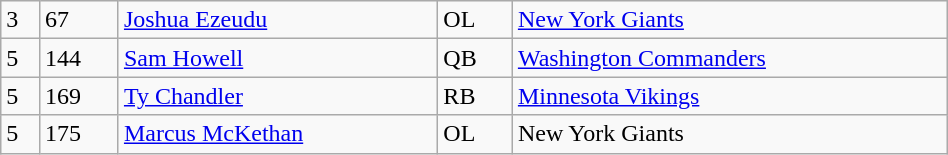<table class="wikitable" style="width:50%;">
<tr>
<td>3</td>
<td>67</td>
<td><a href='#'>Joshua Ezeudu</a></td>
<td>OL</td>
<td><a href='#'>New York Giants</a></td>
</tr>
<tr>
<td>5</td>
<td>144</td>
<td><a href='#'>Sam Howell</a></td>
<td>QB</td>
<td><a href='#'>Washington Commanders</a></td>
</tr>
<tr>
<td>5</td>
<td>169</td>
<td><a href='#'>Ty Chandler</a></td>
<td>RB</td>
<td><a href='#'>Minnesota Vikings</a></td>
</tr>
<tr>
<td>5</td>
<td>175</td>
<td><a href='#'>Marcus McKethan</a></td>
<td>OL</td>
<td>New York Giants</td>
</tr>
</table>
